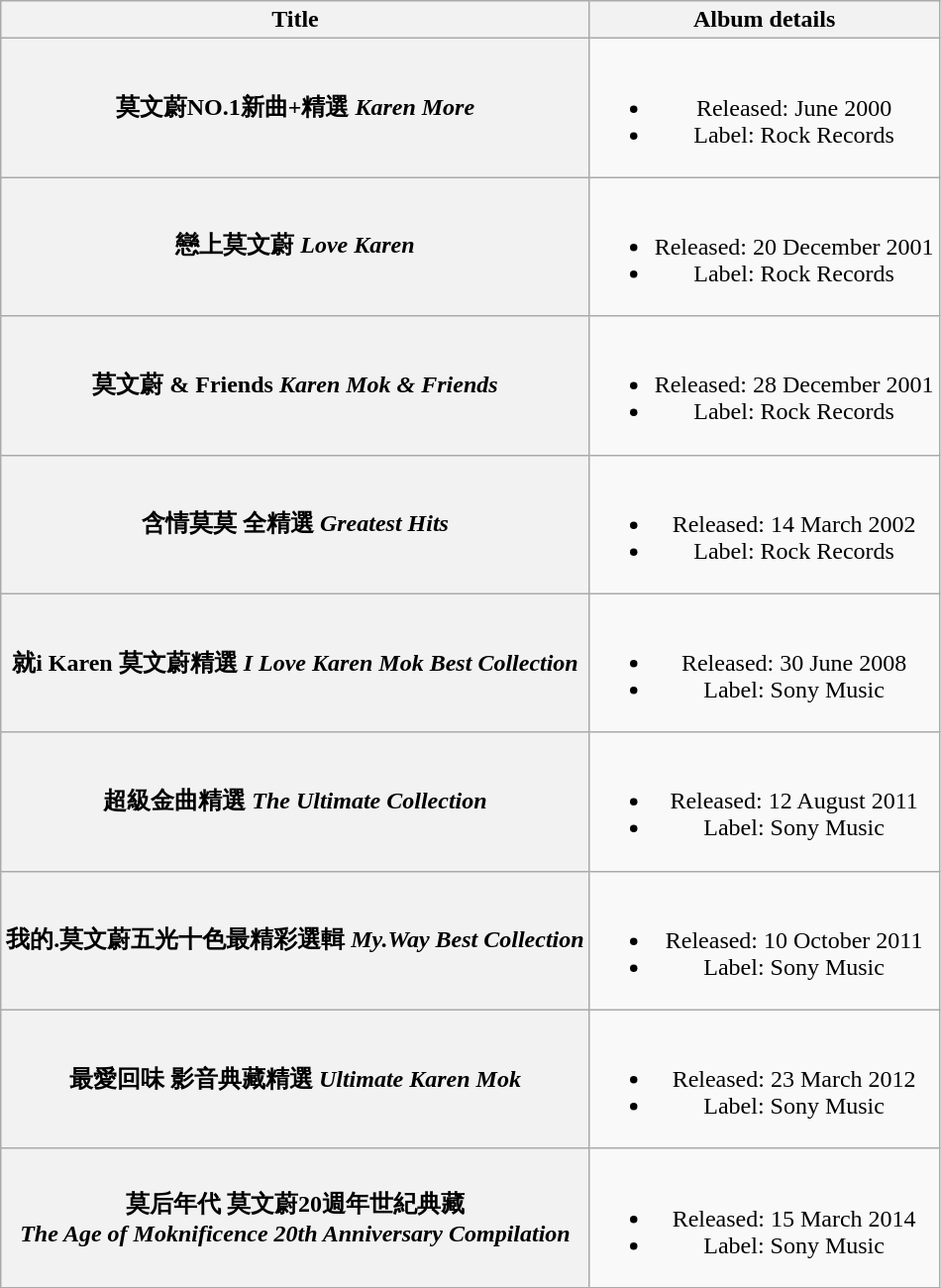<table class="wikitable plainrowheaders" style="text-align:center;">
<tr>
<th rowspan="1">Title</th>
<th rowspan="1">Album details</th>
</tr>
<tr>
<th scope="row">莫文蔚NO.1新曲+精選 <em>Karen More</em></th>
<td><br><ul><li>Released: June 2000</li><li>Label: Rock Records</li></ul></td>
</tr>
<tr>
<th scope="row">戀上莫文蔚 <em>Love Karen</em></th>
<td><br><ul><li>Released: 20 December 2001</li><li>Label: Rock Records</li></ul></td>
</tr>
<tr>
<th scope="row">莫文蔚 & Friends <em>Karen Mok & Friends</em></th>
<td><br><ul><li>Released: 28 December 2001</li><li>Label: Rock Records</li></ul></td>
</tr>
<tr>
<th scope="row">含情莫莫 全精選 <em>Greatest Hits</em></th>
<td><br><ul><li>Released: 14 March 2002</li><li>Label: Rock Records</li></ul></td>
</tr>
<tr>
<th scope="row">就i Karen 莫文蔚精選 <em>I Love Karen Mok Best Collection</em></th>
<td><br><ul><li>Released: 30 June 2008</li><li>Label: Sony Music</li></ul></td>
</tr>
<tr>
<th scope="row">超級金曲精選 <em>The Ultimate Collection</em></th>
<td><br><ul><li>Released: 12 August 2011</li><li>Label: Sony Music</li></ul></td>
</tr>
<tr>
<th scope="row">我的.莫文蔚五光十色最精彩選輯 <em>My.Way Best Collection</em></th>
<td><br><ul><li>Released: 10 October 2011</li><li>Label: Sony Music</li></ul></td>
</tr>
<tr>
<th scope="row">最愛回味 影音典藏精選 <em>Ultimate Karen Mok</em></th>
<td><br><ul><li>Released: 23 March 2012</li><li>Label: Sony Music</li></ul></td>
</tr>
<tr>
<th scope="row">莫后年代 莫文蔚20週年世紀典藏<br><em>The Age of Moknificence 20th Anniversary Compilation</em></th>
<td><br><ul><li>Released: 15 March 2014</li><li>Label: Sony Music</li></ul></td>
</tr>
</table>
